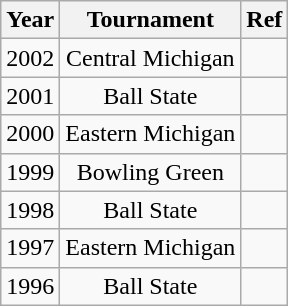<table class="wikitable" style="text-align:center" cellpadding=2 cellspacing=2>
<tr>
<th>Year</th>
<th>Tournament</th>
<th>Ref</th>
</tr>
<tr>
<td>2002</td>
<td>Central Michigan</td>
<td></td>
</tr>
<tr>
<td>2001</td>
<td>Ball State</td>
<td></td>
</tr>
<tr>
<td>2000</td>
<td>Eastern Michigan</td>
<td></td>
</tr>
<tr>
<td>1999</td>
<td>Bowling Green</td>
<td></td>
</tr>
<tr>
<td>1998</td>
<td>Ball State</td>
<td></td>
</tr>
<tr>
<td>1997</td>
<td>Eastern Michigan</td>
<td></td>
</tr>
<tr>
<td>1996</td>
<td>Ball State</td>
<td></td>
</tr>
</table>
